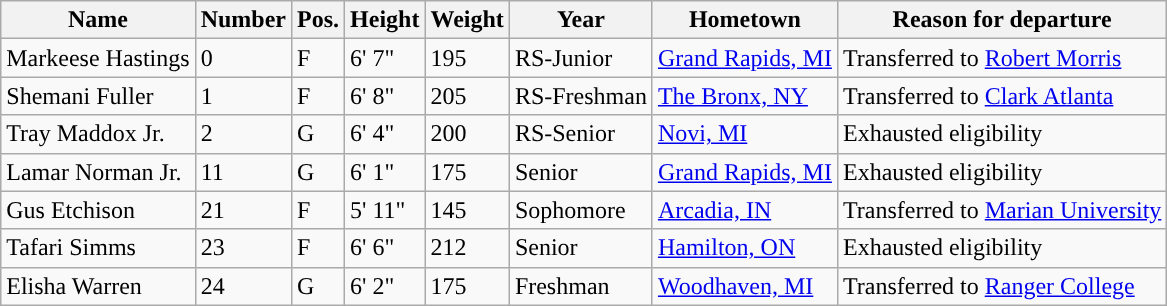<table class="wikitable sortable sortable" border="1">
<tr align=center>
<th>Name</th>
<th>Number</th>
<th>Pos.</th>
<th>Height</th>
<th>Weight</th>
<th>Year</th>
<th>Hometown</th>
<th>Reason for departure</th>
</tr>
<tr>
<td>Markeese Hastings</td>
<td>0</td>
<td>F</td>
<td>6' 7"</td>
<td>195</td>
<td>RS-Junior</td>
<td><a href='#'>Grand Rapids, MI</a></td>
<td>Transferred to <a href='#'>Robert Morris</a></td>
</tr>
<tr>
<td>Shemani Fuller</td>
<td>1</td>
<td>F</td>
<td>6' 8"</td>
<td>205</td>
<td>RS-Freshman</td>
<td><a href='#'>The Bronx, NY</a></td>
<td>Transferred to <a href='#'>Clark Atlanta</a></td>
</tr>
<tr>
<td>Tray Maddox Jr.</td>
<td>2</td>
<td>G</td>
<td>6' 4"</td>
<td>200</td>
<td>RS-Senior</td>
<td><a href='#'>Novi, MI</a></td>
<td>Exhausted eligibility</td>
</tr>
<tr>
<td>Lamar Norman Jr.</td>
<td>11</td>
<td>G</td>
<td>6' 1"</td>
<td>175</td>
<td>Senior</td>
<td><a href='#'>Grand Rapids, MI</a></td>
<td>Exhausted eligibility</td>
</tr>
<tr>
<td>Gus Etchison</td>
<td>21</td>
<td>F</td>
<td>5' 11"</td>
<td>145</td>
<td>Sophomore</td>
<td><a href='#'>Arcadia, IN</a></td>
<td>Transferred to <a href='#'>Marian University</a></td>
</tr>
<tr>
<td>Tafari Simms</td>
<td>23</td>
<td>F</td>
<td>6' 6"</td>
<td>212</td>
<td>Senior</td>
<td><a href='#'>Hamilton, ON</a></td>
<td>Exhausted eligibility</td>
</tr>
<tr>
<td>Elisha Warren</td>
<td>24</td>
<td>G</td>
<td>6' 2"</td>
<td>175</td>
<td>Freshman</td>
<td><a href='#'>Woodhaven, MI</a></td>
<td>Transferred to <a href='#'>Ranger College</a></td>
</tr>
</table>
